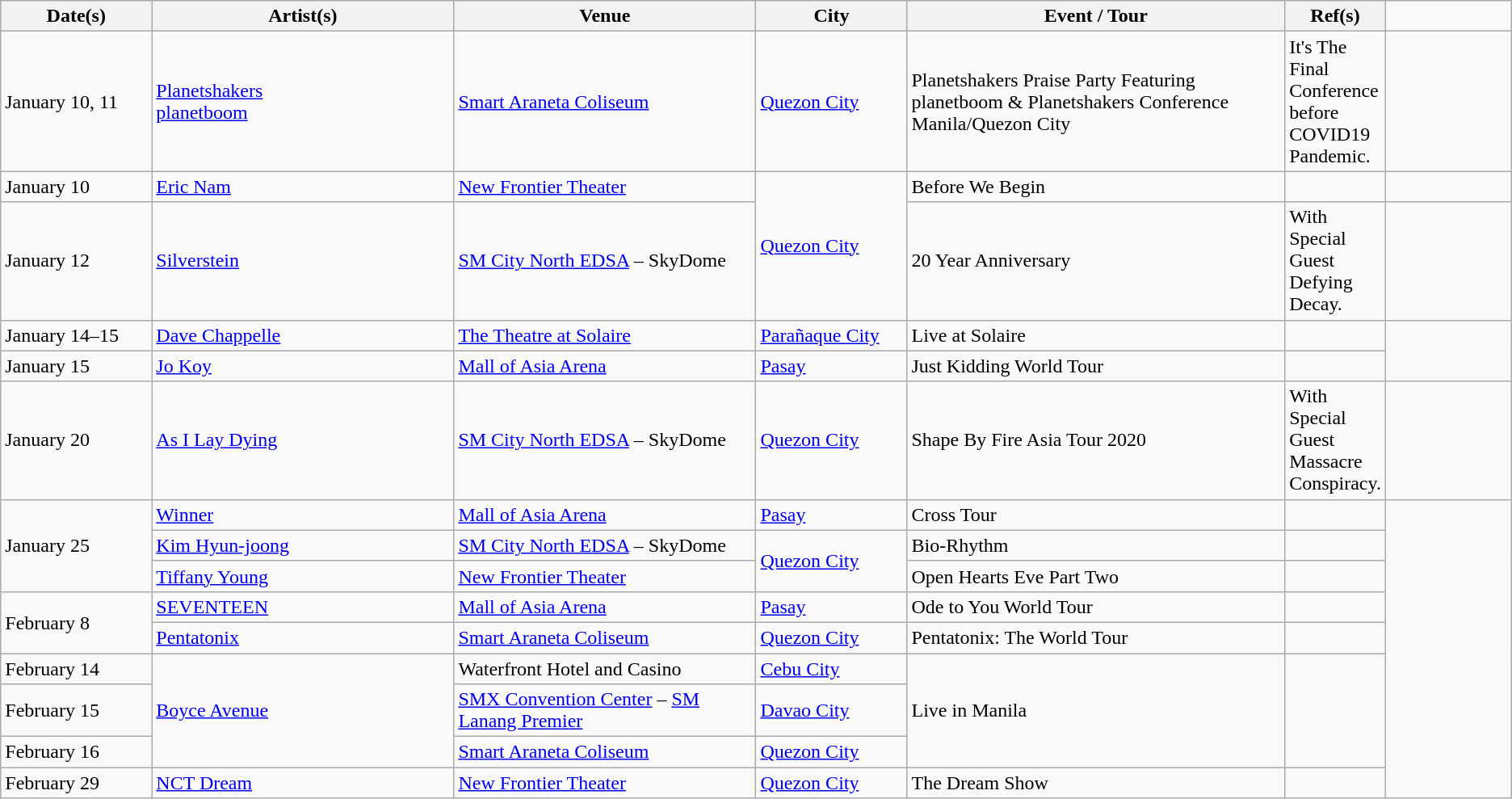<table class="wikitable sortable" style="font-size: 100%; width=100%;" style="text-align:center;">
<tr>
<th class="unsortable" style="width: 10%;" scope="col">Date(s)</th>
<th style="width: 20%;" scope="col">Artist(s)</th>
<th style="width: 20%;" scope="col">Venue</th>
<th style="width: 10%;" scope="col">City</th>
<th style="width: 25%;" scope="col">Event / Tour</th>
<th style="width: 1%;" scope="col">Ref(s)</th>
</tr>
<tr>
<td>January 10, 11</td>
<td><a href='#'>Planetshakers</a><br><a href='#'>planetboom</a></td>
<td><a href='#'>Smart Araneta Coliseum</a></td>
<td><a href='#'>Quezon City</a></td>
<td>Planetshakers Praise Party Featuring planetboom & Planetshakers Conference Manila/Quezon City</td>
<td>It's The Final Conference before COVID19 Pandemic.</td>
<td></td>
</tr>
<tr>
<td>January 10</td>
<td><a href='#'>Eric Nam</a></td>
<td><a href='#'>New Frontier Theater</a></td>
<td rowspan=2><a href='#'>Quezon City</a></td>
<td>Before We Begin</td>
<td></td>
</tr>
<tr>
<td>January 12</td>
<td><a href='#'>Silverstein</a></td>
<td><a href='#'>SM City North EDSA</a> – SkyDome</td>
<td>20 Year Anniversary</td>
<td>With Special Guest Defying Decay.</td>
<td></td>
</tr>
<tr>
<td>January 14–15</td>
<td><a href='#'>Dave Chappelle</a></td>
<td><a href='#'>The Theatre at Solaire</a></td>
<td><a href='#'>Parañaque City</a></td>
<td>Live at Solaire</td>
<td></td>
</tr>
<tr>
<td>January 15</td>
<td><a href='#'>Jo Koy</a></td>
<td><a href='#'>Mall of Asia Arena</a></td>
<td><a href='#'>Pasay</a></td>
<td>Just Kidding World Tour</td>
<td></td>
</tr>
<tr>
<td>January 20</td>
<td><a href='#'>As I Lay Dying</a></td>
<td><a href='#'>SM City North EDSA</a> – SkyDome</td>
<td><a href='#'>Quezon City</a></td>
<td>Shape By Fire Asia Tour 2020</td>
<td>With Special Guest Massacre Conspiracy.</td>
<td></td>
</tr>
<tr>
<td rowspan=3>January 25</td>
<td><a href='#'>Winner</a></td>
<td><a href='#'>Mall of Asia Arena</a></td>
<td><a href='#'>Pasay</a></td>
<td>Cross Tour</td>
<td></td>
</tr>
<tr>
<td><a href='#'>Kim Hyun-joong</a></td>
<td><a href='#'>SM City North EDSA</a> – SkyDome</td>
<td rowspan=2><a href='#'>Quezon City</a></td>
<td>Bio-Rhythm</td>
<td></td>
</tr>
<tr>
<td><a href='#'>Tiffany Young</a></td>
<td><a href='#'>New Frontier Theater</a></td>
<td>Open Hearts Eve Part Two</td>
<td></td>
</tr>
<tr>
<td rowspan=2>February 8</td>
<td><a href='#'>SEVENTEEN</a></td>
<td><a href='#'>Mall of Asia Arena</a></td>
<td><a href='#'>Pasay</a></td>
<td>Ode to You World Tour</td>
<td></td>
</tr>
<tr>
<td><a href='#'>Pentatonix</a></td>
<td><a href='#'>Smart Araneta Coliseum</a></td>
<td><a href='#'>Quezon City</a></td>
<td>Pentatonix: The World Tour</td>
<td></td>
</tr>
<tr>
<td>February 14</td>
<td rowspan=3><a href='#'>Boyce Avenue</a></td>
<td>Waterfront Hotel and Casino</td>
<td><a href='#'>Cebu City</a></td>
<td rowspan=3>Live in Manila</td>
<td rowspan=3></td>
</tr>
<tr>
<td>February 15</td>
<td><a href='#'>SMX Convention Center</a> – <a href='#'>SM Lanang Premier</a></td>
<td><a href='#'>Davao City</a></td>
</tr>
<tr>
<td>February 16</td>
<td><a href='#'>Smart Araneta Coliseum</a></td>
<td><a href='#'>Quezon City</a></td>
</tr>
<tr>
<td>February 29</td>
<td><a href='#'>NCT Dream</a></td>
<td><a href='#'>New Frontier Theater</a></td>
<td><a href='#'>Quezon City</a></td>
<td>The Dream Show</td>
<td></td>
</tr>
</table>
